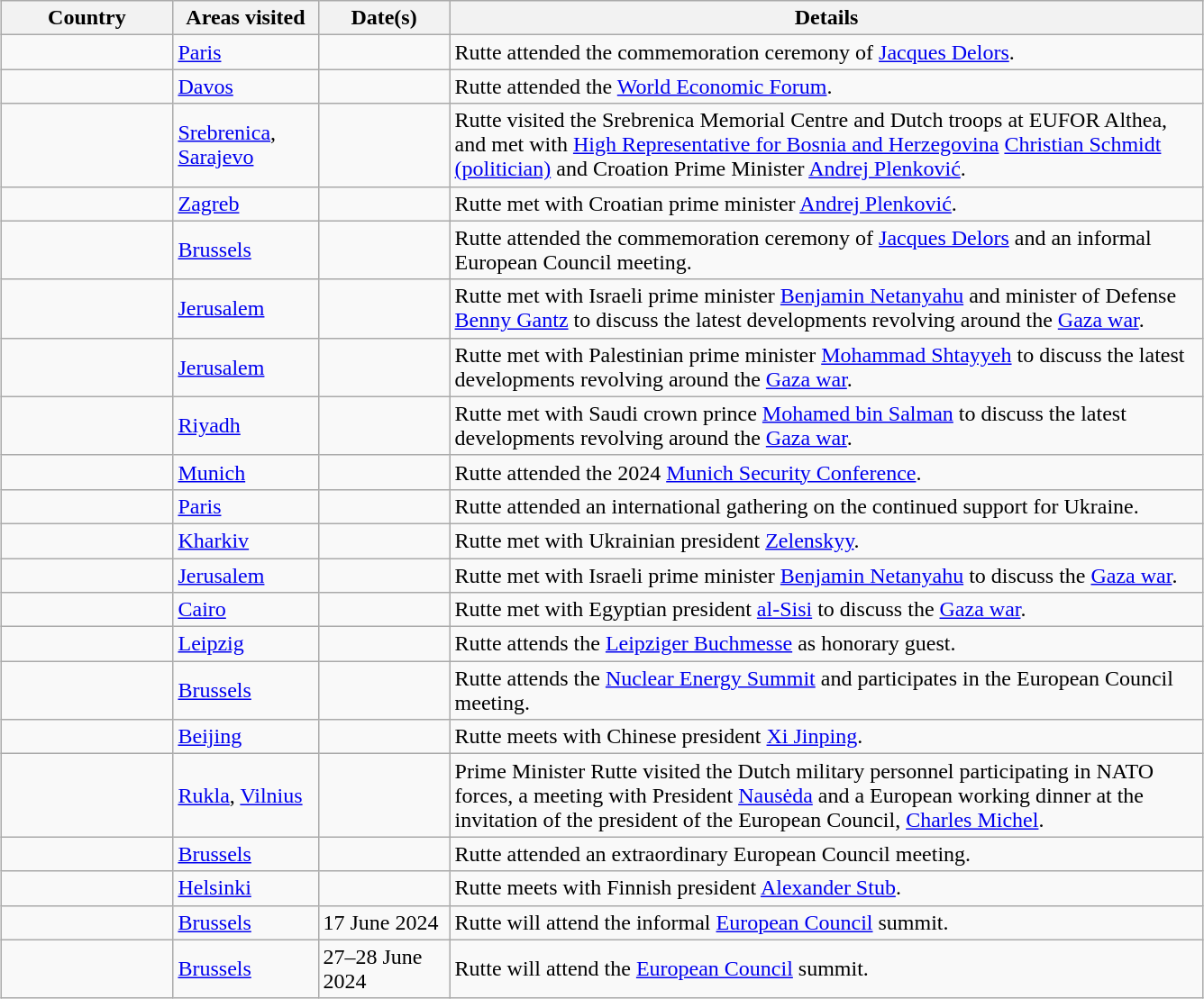<table class="wikitable sortable outercollapse" style="margin: 1em auto 1em auto">
<tr>
<th width=120>Country</th>
<th width=100>Areas visited</th>
<th width=90>Date(s)</th>
<th width=550 class=unsortable>Details</th>
</tr>
<tr>
<td></td>
<td><a href='#'>Paris</a></td>
<td></td>
<td>Rutte attended the commemoration ceremony of <a href='#'>Jacques Delors</a>.</td>
</tr>
<tr>
<td></td>
<td><a href='#'>Davos</a></td>
<td></td>
<td>Rutte attended the <a href='#'>World Economic Forum</a>.</td>
</tr>
<tr>
<td></td>
<td><a href='#'>Srebrenica</a>, <a href='#'>Sarajevo</a></td>
<td></td>
<td>Rutte visited the Srebrenica Memorial Centre and Dutch troops at EUFOR Althea, and met with <a href='#'>High Representative for Bosnia and Herzegovina</a> <a href='#'>Christian Schmidt (politician)</a> and Croation Prime Minister <a href='#'>Andrej Plenković</a>.</td>
</tr>
<tr>
<td></td>
<td><a href='#'>Zagreb</a></td>
<td></td>
<td>Rutte met with Croatian prime minister <a href='#'>Andrej Plenković</a>.</td>
</tr>
<tr>
<td></td>
<td><a href='#'>Brussels</a></td>
<td></td>
<td>Rutte attended the commemoration ceremony of <a href='#'>Jacques Delors</a> and an informal European Council meeting.</td>
</tr>
<tr>
<td></td>
<td><a href='#'>Jerusalem</a></td>
<td></td>
<td>Rutte met with Israeli prime minister <a href='#'>Benjamin Netanyahu</a> and minister of Defense <a href='#'>Benny Gantz</a> to discuss the latest developments revolving around the <a href='#'>Gaza war</a>.</td>
</tr>
<tr>
<td></td>
<td><a href='#'>Jerusalem</a></td>
<td></td>
<td>Rutte met with Palestinian prime minister <a href='#'>Mohammad Shtayyeh</a> to discuss the latest developments revolving around the <a href='#'>Gaza war</a>.</td>
</tr>
<tr>
<td></td>
<td><a href='#'>Riyadh</a></td>
<td></td>
<td>Rutte met with Saudi crown prince <a href='#'>Mohamed bin Salman</a> to discuss the latest developments revolving around the <a href='#'>Gaza war</a>.</td>
</tr>
<tr>
<td></td>
<td><a href='#'>Munich</a></td>
<td></td>
<td>Rutte attended the 2024 <a href='#'>Munich Security Conference</a>.</td>
</tr>
<tr>
<td></td>
<td><a href='#'>Paris</a></td>
<td></td>
<td>Rutte attended an international gathering on the continued support for Ukraine. </td>
</tr>
<tr>
<td></td>
<td><a href='#'>Kharkiv</a></td>
<td></td>
<td>Rutte met with Ukrainian president <a href='#'>Zelenskyy</a>. </td>
</tr>
<tr>
<td></td>
<td><a href='#'>Jerusalem</a></td>
<td></td>
<td>Rutte met with Israeli prime minister <a href='#'>Benjamin Netanyahu</a> to discuss the <a href='#'>Gaza war</a>. </td>
</tr>
<tr>
<td></td>
<td><a href='#'>Cairo</a></td>
<td></td>
<td>Rutte met with Egyptian president <a href='#'>al-Sisi</a> to discuss the <a href='#'>Gaza war</a>. </td>
</tr>
<tr>
<td></td>
<td><a href='#'>Leipzig</a></td>
<td></td>
<td>Rutte attends the <a href='#'>Leipziger Buchmesse</a> as honorary guest. </td>
</tr>
<tr>
<td></td>
<td><a href='#'>Brussels</a></td>
<td></td>
<td>Rutte attends the <a href='#'>Nuclear Energy Summit</a> and participates in the European Council meeting. </td>
</tr>
<tr>
<td></td>
<td><a href='#'>Beijing</a></td>
<td></td>
<td>Rutte meets with Chinese president <a href='#'>Xi Jinping</a>. </td>
</tr>
<tr>
<td></td>
<td><a href='#'>Rukla</a>, <a href='#'>Vilnius</a></td>
<td></td>
<td>Prime Minister Rutte visited the Dutch military personnel participating in NATO forces, a meeting with President <a href='#'>Nausėda</a> and a European working dinner at the invitation of the president of the European Council, <a href='#'>Charles Michel</a>. </td>
</tr>
<tr>
<td></td>
<td><a href='#'>Brussels</a></td>
<td></td>
<td>Rutte attended an extraordinary European Council meeting.</td>
</tr>
<tr>
<td></td>
<td><a href='#'>Helsinki</a></td>
<td></td>
<td>Rutte meets with Finnish president <a href='#'>Alexander Stub</a>.</td>
</tr>
<tr>
<td></td>
<td><a href='#'>Brussels</a></td>
<td>17 June 2024</td>
<td>Rutte will attend the informal <a href='#'>European Council</a> summit.</td>
</tr>
<tr>
<td></td>
<td><a href='#'>Brussels</a></td>
<td>27–28 June 2024</td>
<td>Rutte will attend the <a href='#'>European Council</a> summit.</td>
</tr>
</table>
